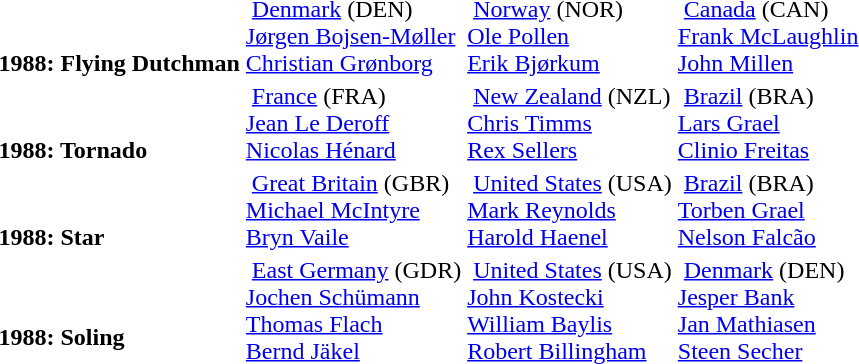<table>
<tr>
<td style="align:center;"><br><br><strong>1988: Flying Dutchman</strong> <br></td>
<td style="vertical-align:top;"> <a href='#'>Denmark</a> <span>(DEN)</span><br><a href='#'>Jørgen Bojsen-Møller</a><br><a href='#'>Christian Grønborg</a></td>
<td style="vertical-align:top;"> <a href='#'>Norway</a> <span>(NOR)</span><br><a href='#'>Ole Pollen</a><br><a href='#'>Erik Bjørkum</a></td>
<td style="vertical-align:top;"> <a href='#'>Canada</a> <span>(CAN)</span><br><a href='#'>Frank McLaughlin</a><br><a href='#'>John Millen</a></td>
</tr>
<tr>
<td style="align:center;"><br><br><strong>1988: Tornado</strong> <br></td>
<td style="vertical-align:top;"> <a href='#'>France</a> <span>(FRA)</span><br><a href='#'>Jean Le Deroff</a><br><a href='#'>Nicolas Hénard</a></td>
<td style="vertical-align:top;"> <a href='#'>New Zealand</a> <span>(NZL)</span><br><a href='#'>Chris Timms</a><br><a href='#'>Rex Sellers</a></td>
<td style="vertical-align:top;"> <a href='#'>Brazil</a> <span>(BRA)</span><br><a href='#'>Lars Grael</a><br><a href='#'>Clinio Freitas</a></td>
</tr>
<tr>
<td style="align:center;"><br><br><strong>1988: Star</strong> <br></td>
<td style="vertical-align:top;"> <a href='#'>Great Britain</a> <span>(GBR)</span><br><a href='#'>Michael McIntyre</a><br><a href='#'>Bryn Vaile</a></td>
<td style="vertical-align:top;"> <a href='#'>United States</a> <span>(USA)</span><br><a href='#'>Mark Reynolds</a><br><a href='#'>Harold Haenel</a></td>
<td style="vertical-align:top;"> <a href='#'>Brazil</a> <span>(BRA)</span><br><a href='#'>Torben Grael</a><br><a href='#'>Nelson Falcão</a></td>
</tr>
<tr>
<td style="align:center;"><br><br><strong>1988: Soling</strong> <br></td>
<td style="vertical-align:top;"> <a href='#'>East Germany</a> <span>(GDR)</span><br><a href='#'>Jochen Schümann</a><br><a href='#'>Thomas Flach</a><br><a href='#'>Bernd Jäkel</a></td>
<td style="vertical-align:top;"> <a href='#'>United States</a> <span>(USA)</span><br><a href='#'>John Kostecki</a><br><a href='#'>William Baylis</a><br><a href='#'>Robert Billingham</a></td>
<td style="vertical-align:top;"> <a href='#'>Denmark</a> <span>(DEN)</span><br><a href='#'>Jesper Bank</a><br><a href='#'>Jan Mathiasen</a><br><a href='#'>Steen Secher</a></td>
</tr>
</table>
